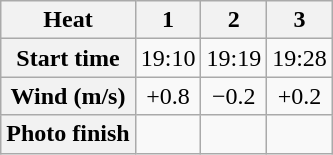<table class="wikitable" style="text-align:center">
<tr>
<th>Heat</th>
<th>1</th>
<th>2</th>
<th>3</th>
</tr>
<tr>
<th>Start time</th>
<td>19:10</td>
<td>19:19</td>
<td>19:28</td>
</tr>
<tr>
<th>Wind (m/s)</th>
<td>+0.8</td>
<td>−0.2</td>
<td>+0.2</td>
</tr>
<tr>
<th>Photo finish</th>
<td></td>
<td></td>
<td></td>
</tr>
</table>
